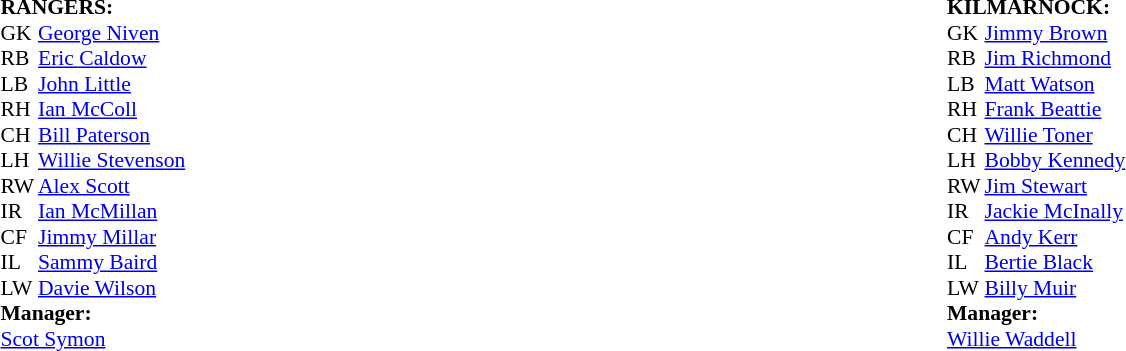<table width="100%">
<tr>
<td valign="top" width="50%"><br><table style="font-size: 90%" cellspacing="0" cellpadding="0">
<tr>
<td colspan="4"><strong>RANGERS:</strong></td>
</tr>
<tr>
<th width="25"></th>
<th width="150"></th>
</tr>
<tr>
<td>GK</td>
<td> <a href='#'>George Niven</a></td>
</tr>
<tr>
<td>RB</td>
<td> <a href='#'>Eric Caldow</a></td>
</tr>
<tr>
<td>LB</td>
<td> <a href='#'>John Little</a></td>
</tr>
<tr>
<td>RH</td>
<td> <a href='#'>Ian McColl</a></td>
</tr>
<tr>
<td>CH</td>
<td> <a href='#'>Bill Paterson</a></td>
</tr>
<tr>
<td>LH</td>
<td> <a href='#'>Willie Stevenson</a></td>
</tr>
<tr>
<td>RW</td>
<td> <a href='#'>Alex Scott</a></td>
</tr>
<tr>
<td>IR</td>
<td> <a href='#'>Ian McMillan</a></td>
</tr>
<tr>
<td>CF</td>
<td> <a href='#'>Jimmy Millar</a></td>
</tr>
<tr>
<td>IL</td>
<td> <a href='#'>Sammy Baird</a></td>
</tr>
<tr>
<td>LW</td>
<td> <a href='#'>Davie Wilson</a></td>
</tr>
<tr>
<td colspan=4><strong>Manager:</strong></td>
</tr>
<tr>
<td colspan="4"> <a href='#'>Scot Symon</a></td>
</tr>
</table>
</td>
<td valign="top" width="50%"><br><table style="font-size: 90%" cellspacing="0" cellpadding="0">
<tr>
<td colspan="4"><strong>KILMARNOCK:</strong></td>
</tr>
<tr>
<th width="25"></th>
<th width="150"></th>
</tr>
<tr>
<td>GK</td>
<td> <a href='#'>Jimmy Brown</a></td>
</tr>
<tr>
<td>RB</td>
<td> <a href='#'>Jim Richmond</a></td>
</tr>
<tr>
<td>LB</td>
<td> <a href='#'>Matt Watson</a></td>
</tr>
<tr>
<td>RH</td>
<td> <a href='#'>Frank Beattie</a></td>
</tr>
<tr>
<td>CH</td>
<td> <a href='#'>Willie Toner</a></td>
</tr>
<tr>
<td>LH</td>
<td> <a href='#'>Bobby Kennedy</a></td>
</tr>
<tr>
<td>RW</td>
<td> <a href='#'>Jim Stewart</a></td>
</tr>
<tr>
<td>IR</td>
<td> <a href='#'>Jackie McInally</a></td>
</tr>
<tr>
<td>CF</td>
<td> <a href='#'>Andy Kerr</a></td>
</tr>
<tr>
<td>IL</td>
<td> <a href='#'>Bertie Black</a></td>
</tr>
<tr>
<td>LW</td>
<td> <a href='#'>Billy Muir</a></td>
</tr>
<tr>
<td colspan=4><strong>Manager:</strong></td>
</tr>
<tr>
<td colspan="4"> <a href='#'>Willie Waddell</a></td>
</tr>
</table>
</td>
</tr>
</table>
